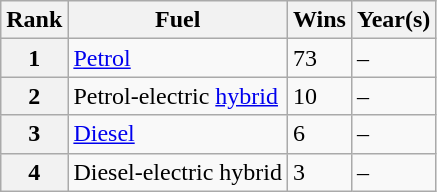<table class="wikitable">
<tr>
<th>Rank</th>
<th>Fuel</th>
<th>Wins</th>
<th>Year(s)</th>
</tr>
<tr>
<th>1</th>
<td><a href='#'>Petrol</a></td>
<td>73</td>
<td>–</td>
</tr>
<tr>
<th>2</th>
<td>Petrol-electric <a href='#'>hybrid</a></td>
<td>10</td>
<td>–</td>
</tr>
<tr>
<th>3</th>
<td><a href='#'>Diesel</a></td>
<td>6</td>
<td>–</td>
</tr>
<tr>
<th>4</th>
<td>Diesel-electric hybrid</td>
<td>3</td>
<td>–</td>
</tr>
</table>
